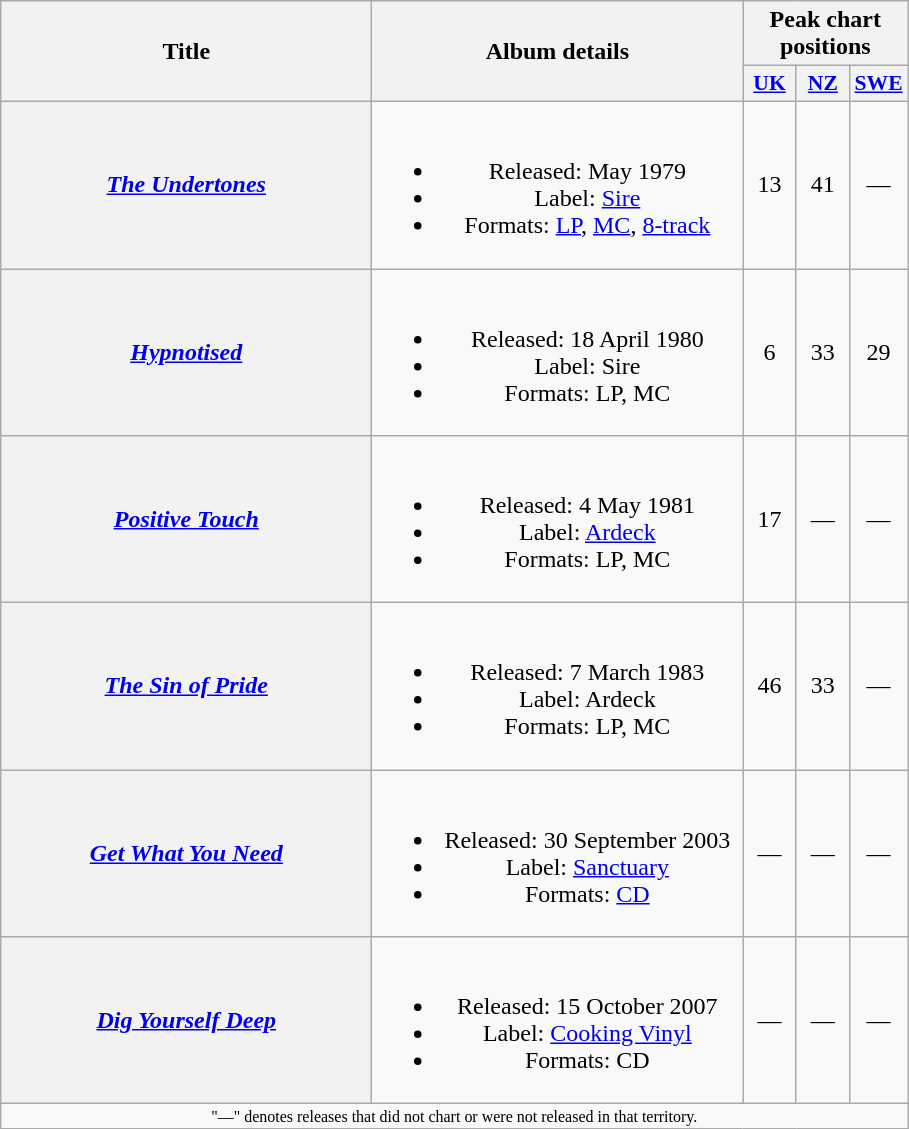<table class="wikitable plainrowheaders" style="text-align:center;">
<tr>
<th rowspan="2" scope="col" style="width:15em;">Title</th>
<th rowspan="2" scope="col" style="width:15em;">Album details</th>
<th colspan="3">Peak chart positions</th>
</tr>
<tr>
<th scope="col" style="width:2em;font-size:90%;"><a href='#'>UK</a><br></th>
<th scope="col" style="width:2em;font-size:90%;"><a href='#'>NZ</a><br></th>
<th scope="col" style="width:2em;font-size:90%;"><a href='#'>SWE</a><br></th>
</tr>
<tr>
<th scope="row"><em><a href='#'>The Undertones</a></em></th>
<td><br><ul><li>Released: May 1979</li><li>Label: <a href='#'>Sire</a></li><li>Formats: <a href='#'>LP</a>, <a href='#'>MC</a>, <a href='#'>8-track</a></li></ul></td>
<td>13</td>
<td>41</td>
<td>—</td>
</tr>
<tr>
<th scope="row"><em><a href='#'>Hypnotised</a></em></th>
<td><br><ul><li>Released: 18 April 1980</li><li>Label: Sire</li><li>Formats: LP, MC</li></ul></td>
<td>6</td>
<td>33</td>
<td>29</td>
</tr>
<tr>
<th scope="row"><em><a href='#'>Positive Touch</a></em></th>
<td><br><ul><li>Released: 4 May 1981</li><li>Label: <a href='#'>Ardeck</a></li><li>Formats: LP, MC</li></ul></td>
<td>17</td>
<td>—</td>
<td>—</td>
</tr>
<tr>
<th scope="row"><em><a href='#'>The Sin of Pride</a></em></th>
<td><br><ul><li>Released: 7 March 1983</li><li>Label: Ardeck</li><li>Formats: LP, MC</li></ul></td>
<td>46</td>
<td>33</td>
<td>—</td>
</tr>
<tr>
<th scope="row"><em><a href='#'>Get What You Need</a></em></th>
<td><br><ul><li>Released: 30 September 2003</li><li>Label: <a href='#'>Sanctuary</a></li><li>Formats: <a href='#'>CD</a></li></ul></td>
<td>—</td>
<td>—</td>
<td>—</td>
</tr>
<tr>
<th scope="row"><em><a href='#'>Dig Yourself Deep</a></em></th>
<td><br><ul><li>Released: 15 October 2007</li><li>Label: <a href='#'>Cooking Vinyl</a></li><li>Formats: CD</li></ul></td>
<td>—</td>
<td>—</td>
<td>—</td>
</tr>
<tr>
<td colspan="5" style="font-size:8pt">"—" denotes releases that did not chart or were not released in that territory.</td>
</tr>
</table>
